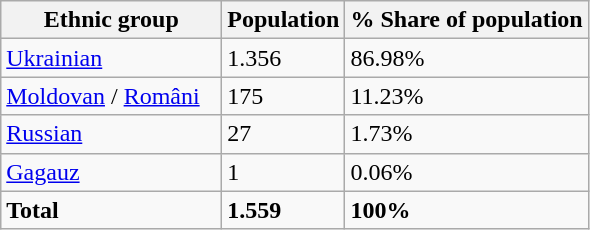<table class="wikitable sortable">
<tr>
<th style="width:140px;">Ethnic group</th>
<th>Population</th>
<th>% Share of population</th>
</tr>
<tr>
<td><a href='#'>Ukrainian</a></td>
<td>1.356</td>
<td>86.98%</td>
</tr>
<tr>
<td><a href='#'>Moldovan</a> / <a href='#'>Români</a></td>
<td>175</td>
<td>11.23%</td>
</tr>
<tr>
<td><a href='#'>Russian</a></td>
<td>27</td>
<td>1.73%</td>
</tr>
<tr>
<td><a href='#'>Gagauz</a></td>
<td>1</td>
<td>0.06%</td>
</tr>
<tr>
<td><strong>Total</strong></td>
<td><strong>1.559</strong></td>
<td><strong>100%</strong></td>
</tr>
</table>
